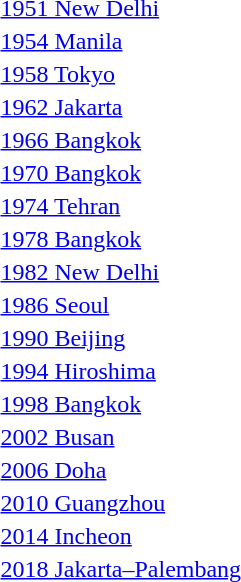<table>
<tr>
<td><a href='#'>1951 New Delhi</a></td>
<td></td>
<td></td>
<td></td>
</tr>
<tr>
<td><a href='#'>1954 Manila</a></td>
<td></td>
<td></td>
<td></td>
</tr>
<tr>
<td><a href='#'>1958 Tokyo</a></td>
<td></td>
<td></td>
<td></td>
</tr>
<tr>
<td><a href='#'>1962 Jakarta</a></td>
<td></td>
<td></td>
<td></td>
</tr>
<tr>
<td><a href='#'>1966 Bangkok</a></td>
<td></td>
<td></td>
<td></td>
</tr>
<tr>
<td><a href='#'>1970 Bangkok</a></td>
<td></td>
<td></td>
<td></td>
</tr>
<tr>
<td><a href='#'>1974 Tehran</a></td>
<td></td>
<td></td>
<td></td>
</tr>
<tr>
<td><a href='#'>1978 Bangkok</a></td>
<td></td>
<td></td>
<td></td>
</tr>
<tr>
<td><a href='#'>1982 New Delhi</a></td>
<td></td>
<td></td>
<td></td>
</tr>
<tr>
<td><a href='#'>1986 Seoul</a></td>
<td></td>
<td></td>
<td></td>
</tr>
<tr>
<td><a href='#'>1990 Beijing</a></td>
<td></td>
<td></td>
<td></td>
</tr>
<tr>
<td><a href='#'>1994 Hiroshima</a></td>
<td></td>
<td></td>
<td></td>
</tr>
<tr>
<td><a href='#'>1998 Bangkok</a></td>
<td></td>
<td></td>
<td></td>
</tr>
<tr>
<td><a href='#'>2002 Busan</a></td>
<td></td>
<td></td>
<td></td>
</tr>
<tr>
<td><a href='#'>2006 Doha</a></td>
<td></td>
<td></td>
<td></td>
</tr>
<tr>
<td><a href='#'>2010 Guangzhou</a></td>
<td></td>
<td></td>
<td></td>
</tr>
<tr>
<td><a href='#'>2014 Incheon</a></td>
<td></td>
<td></td>
<td></td>
</tr>
<tr>
<td><a href='#'>2018 Jakarta–Palembang</a></td>
<td></td>
<td></td>
<td></td>
</tr>
</table>
